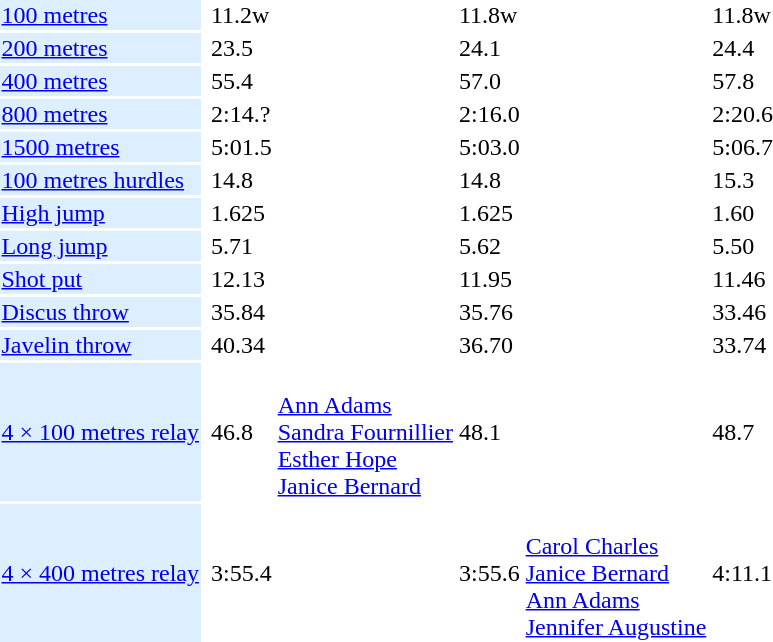<table>
<tr>
<td bgcolor = DDEEFF><a href='#'>100 metres</a></td>
<td></td>
<td>11.2w</td>
<td></td>
<td>11.8w</td>
<td></td>
<td>11.8w</td>
</tr>
<tr>
<td bgcolor = DDEEFF><a href='#'>200 metres</a></td>
<td></td>
<td>23.5</td>
<td></td>
<td>24.1</td>
<td></td>
<td>24.4</td>
</tr>
<tr>
<td bgcolor = DDEEFF><a href='#'>400 metres</a></td>
<td></td>
<td>55.4</td>
<td></td>
<td>57.0</td>
<td></td>
<td>57.8</td>
</tr>
<tr>
<td bgcolor = DDEEFF><a href='#'>800 metres</a></td>
<td></td>
<td>2:14.?</td>
<td></td>
<td>2:16.0</td>
<td></td>
<td>2:20.6</td>
</tr>
<tr>
<td bgcolor = DDEEFF><a href='#'>1500 metres</a></td>
<td></td>
<td>5:01.5</td>
<td></td>
<td>5:03.0</td>
<td></td>
<td>5:06.7</td>
</tr>
<tr>
<td bgcolor = DDEEFF><a href='#'>100 metres hurdles</a></td>
<td></td>
<td>14.8</td>
<td></td>
<td>14.8</td>
<td></td>
<td>15.3</td>
</tr>
<tr>
<td bgcolor = DDEEFF><a href='#'>High jump</a></td>
<td></td>
<td>1.625</td>
<td></td>
<td>1.625</td>
<td></td>
<td>1.60</td>
</tr>
<tr>
<td bgcolor = DDEEFF><a href='#'>Long jump</a></td>
<td></td>
<td>5.71</td>
<td></td>
<td>5.62</td>
<td></td>
<td>5.50</td>
</tr>
<tr>
<td bgcolor = DDEEFF><a href='#'>Shot put</a></td>
<td></td>
<td>12.13</td>
<td></td>
<td>11.95</td>
<td></td>
<td>11.46</td>
</tr>
<tr>
<td bgcolor = DDEEFF><a href='#'>Discus throw</a></td>
<td></td>
<td>35.84</td>
<td></td>
<td>35.76</td>
<td></td>
<td>33.46</td>
</tr>
<tr>
<td bgcolor = DDEEFF><a href='#'>Javelin throw</a></td>
<td></td>
<td>40.34</td>
<td></td>
<td>36.70</td>
<td></td>
<td>33.74</td>
</tr>
<tr>
<td bgcolor = DDEEFF><a href='#'>4 × 100 metres relay</a></td>
<td></td>
<td>46.8</td>
<td>  <br> <a href='#'>Ann Adams</a> <br> <a href='#'>Sandra Fournillier</a> <br> <a href='#'>Esther Hope</a> <br> <a href='#'>Janice Bernard</a></td>
<td>48.1</td>
<td></td>
<td>48.7</td>
</tr>
<tr>
<td bgcolor = DDEEFF><a href='#'>4 × 400 metres relay</a></td>
<td></td>
<td>3:55.4</td>
<td></td>
<td>3:55.6</td>
<td> <br> <a href='#'>Carol Charles</a> <br> <a href='#'>Janice Bernard</a> <br> <a href='#'>Ann Adams</a> <br> <a href='#'>Jennifer Augustine</a></td>
<td>4:11.1</td>
</tr>
</table>
